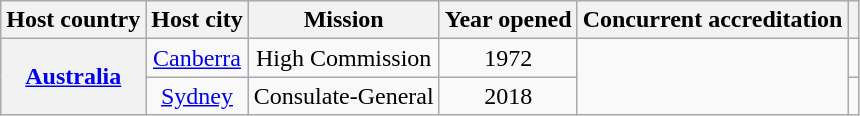<table class="wikitable plainrowheaders" style="text-align:center;">
<tr>
<th scope="col">Host country</th>
<th scope="col">Host city</th>
<th scope="col">Mission</th>
<th scope="col">Year opened</th>
<th scope="col">Concurrent accreditation</th>
<th scope="col"></th>
</tr>
<tr>
<th scope="row" rowspan="2"> <a href='#'>Australia</a></th>
<td><a href='#'>Canberra</a></td>
<td>High Commission</td>
<td>1972</td>
<td rowspan="2"></td>
<td></td>
</tr>
<tr>
<td><a href='#'>Sydney</a></td>
<td>Consulate-General</td>
<td>2018</td>
<td></td>
</tr>
</table>
